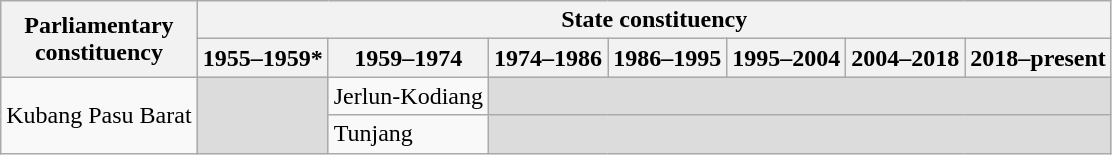<table class="wikitable">
<tr>
<th rowspan="2">Parliamentary<br>constituency</th>
<th colspan="7">State constituency</th>
</tr>
<tr>
<th>1955–1959*</th>
<th>1959–1974</th>
<th>1974–1986</th>
<th>1986–1995</th>
<th>1995–2004</th>
<th>2004–2018</th>
<th>2018–present</th>
</tr>
<tr>
<td rowspan="2">Kubang Pasu Barat</td>
<td rowspan="2" bgcolor="dcdcdc"></td>
<td>Jerlun-Kodiang</td>
<td colspan="5" bgcolor="dcdcdc"></td>
</tr>
<tr>
<td>Tunjang</td>
<td colspan="5" bgcolor="dcdcdc"></td>
</tr>
</table>
